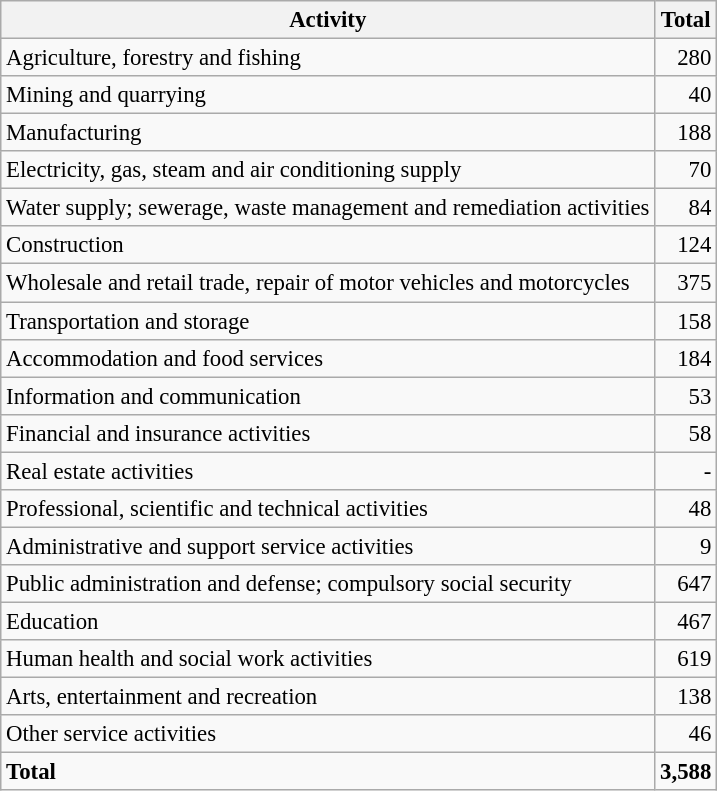<table class="wikitable sortable" style="font-size:95%;">
<tr>
<th>Activity</th>
<th>Total</th>
</tr>
<tr>
<td>Agriculture, forestry and fishing</td>
<td align="right">280</td>
</tr>
<tr>
<td>Mining and quarrying</td>
<td align="right">40</td>
</tr>
<tr>
<td>Manufacturing</td>
<td align="right">188</td>
</tr>
<tr>
<td>Electricity, gas, steam and air conditioning supply</td>
<td align="right">70</td>
</tr>
<tr>
<td>Water supply; sewerage, waste management and remediation activities</td>
<td align="right">84</td>
</tr>
<tr>
<td>Construction</td>
<td align="right">124</td>
</tr>
<tr>
<td>Wholesale and retail trade, repair of motor vehicles and motorcycles</td>
<td align="right">375</td>
</tr>
<tr>
<td>Transportation and storage</td>
<td align="right">158</td>
</tr>
<tr>
<td>Accommodation and food services</td>
<td align="right">184</td>
</tr>
<tr>
<td>Information and communication</td>
<td align="right">53</td>
</tr>
<tr>
<td>Financial and insurance activities</td>
<td align="right">58</td>
</tr>
<tr>
<td>Real estate activities</td>
<td align="right">-</td>
</tr>
<tr>
<td>Professional, scientific and technical activities</td>
<td align="right">48</td>
</tr>
<tr>
<td>Administrative and support service activities</td>
<td align="right">9</td>
</tr>
<tr>
<td>Public administration and defense; compulsory social security</td>
<td align="right">647</td>
</tr>
<tr>
<td>Education</td>
<td align="right">467</td>
</tr>
<tr>
<td>Human health and social work activities</td>
<td align="right">619</td>
</tr>
<tr>
<td>Arts, entertainment and recreation</td>
<td align="right">138</td>
</tr>
<tr>
<td>Other service activities</td>
<td align="right">46</td>
</tr>
<tr class="sortbottom">
<td><strong>Total</strong></td>
<td align="right"><strong>3,588</strong></td>
</tr>
</table>
